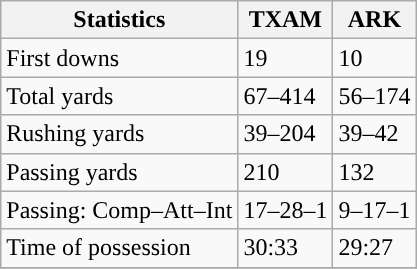<table class="wikitable" style="float: left;">
<tr>
<th>Statistics</th>
<th>TXAM</th>
<th>ARK</th>
</tr>
<tr>
<td>First downs</td>
<td>19</td>
<td>10</td>
</tr>
<tr>
<td>Total yards</td>
<td>67–414</td>
<td>56–174</td>
</tr>
<tr>
<td>Rushing yards</td>
<td>39–204</td>
<td>39–42</td>
</tr>
<tr>
<td>Passing yards</td>
<td>210</td>
<td>132</td>
</tr>
<tr>
<td>Passing: Comp–Att–Int</td>
<td>17–28–1</td>
<td>9–17–1</td>
</tr>
<tr>
<td>Time of possession</td>
<td>30:33</td>
<td>29:27</td>
</tr>
<tr>
</tr>
</table>
